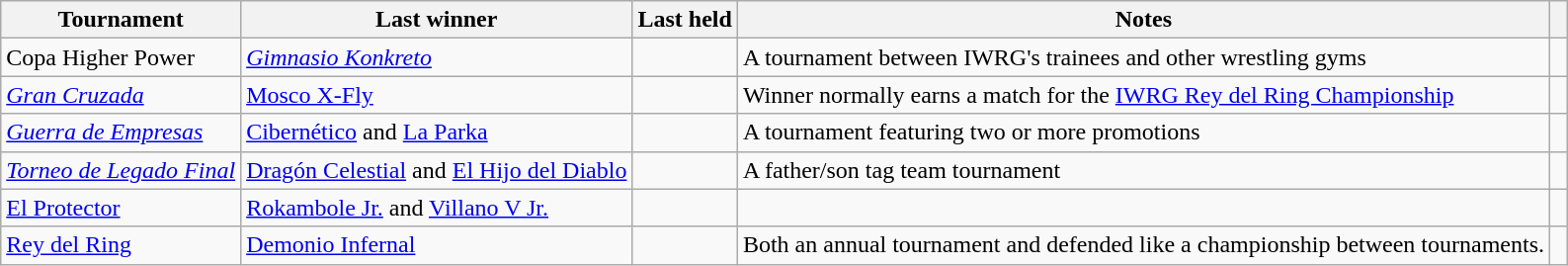<table class="wikitable">
<tr>
<th scope="col">Tournament</th>
<th scope="col">Last winner</th>
<th scope="col">Last held</th>
<th class="unsortable" scope="col">Notes</th>
<th class="unsortable" scope="col"></th>
</tr>
<tr>
<td>Copa Higher Power</td>
<td><em><a href='#'>Gimnasio Konkreto</a></em></td>
<td></td>
<td>A tournament between IWRG's trainees and other wrestling gyms</td>
<td></td>
</tr>
<tr>
<td><em><a href='#'>Gran Cruzada</a></em></td>
<td><a href='#'>Mosco X-Fly</a></td>
<td></td>
<td>Winner normally earns a match for the <a href='#'>IWRG Rey del Ring Championship</a></td>
<td></td>
</tr>
<tr>
<td><em><a href='#'>Guerra de Empresas</a></em></td>
<td><a href='#'>Cibernético</a> and <a href='#'>La Parka</a></td>
<td></td>
<td>A tournament featuring two or more promotions</td>
<td></td>
</tr>
<tr>
<td><em><a href='#'>Torneo de Legado Final</a></em></td>
<td><a href='#'>Dragón Celestial</a> and <a href='#'>El Hijo del Diablo</a></td>
<td></td>
<td>A father/son tag team tournament</td>
<td></td>
</tr>
<tr>
<td><a href='#'>El Protector</a></td>
<td><a href='#'>Rokambole Jr.</a> and <a href='#'>Villano V Jr.</a></td>
<td></td>
<td> </td>
<td> </td>
</tr>
<tr>
<td><a href='#'>Rey del Ring</a></td>
<td><a href='#'>Demonio Infernal</a></td>
<td></td>
<td>Both an annual tournament and defended like a championship between tournaments.</td>
<td></td>
</tr>
</table>
